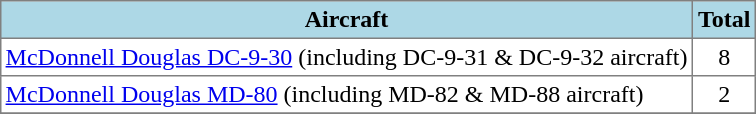<table class="toccolours" border="1" cellpadding="3" style="margin:1em auto; border-collapse:collapse">
<tr bgcolor=lightblue>
<th>Aircraft</th>
<th>Total</th>
</tr>
<tr>
<td><a href='#'>McDonnell Douglas DC-9-30</a> (including DC-9-31 & DC-9-32 aircraft)</td>
<td align="center">8</td>
</tr>
<tr>
<td><a href='#'>McDonnell Douglas MD-80</a> (including MD-82 & MD-88 aircraft)</td>
<td align="center">2</td>
</tr>
<tr>
</tr>
</table>
